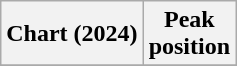<table class="wikitable sortable plainrowheaders" style="text-align:center">
<tr>
<th scope="col">Chart (2024)</th>
<th scope="col">Peak<br>position</th>
</tr>
<tr>
</tr>
</table>
